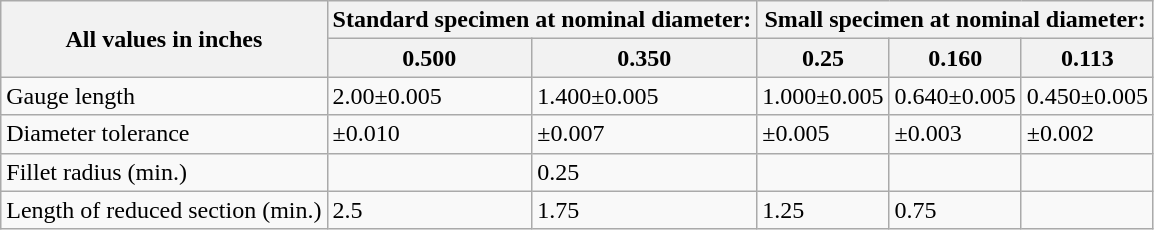<table class="wikitable">
<tr>
<th rowspan=2>All values in inches</th>
<th colspan=2>Standard specimen at nominal diameter:</th>
<th colspan=3>Small specimen at nominal diameter:</th>
</tr>
<tr>
<th>0.500</th>
<th>0.350</th>
<th>0.25</th>
<th>0.160</th>
<th>0.113</th>
</tr>
<tr>
<td>Gauge length</td>
<td>2.00±0.005</td>
<td>1.400±0.005</td>
<td>1.000±0.005</td>
<td>0.640±0.005</td>
<td>0.450±0.005</td>
</tr>
<tr>
<td>Diameter tolerance</td>
<td>±0.010</td>
<td>±0.007</td>
<td>±0.005</td>
<td>±0.003</td>
<td>±0.002</td>
</tr>
<tr>
<td>Fillet radius (min.)</td>
<td></td>
<td>0.25</td>
<td></td>
<td></td>
<td></td>
</tr>
<tr>
<td>Length of reduced section (min.)</td>
<td>2.5</td>
<td>1.75</td>
<td>1.25</td>
<td>0.75</td>
<td></td>
</tr>
</table>
